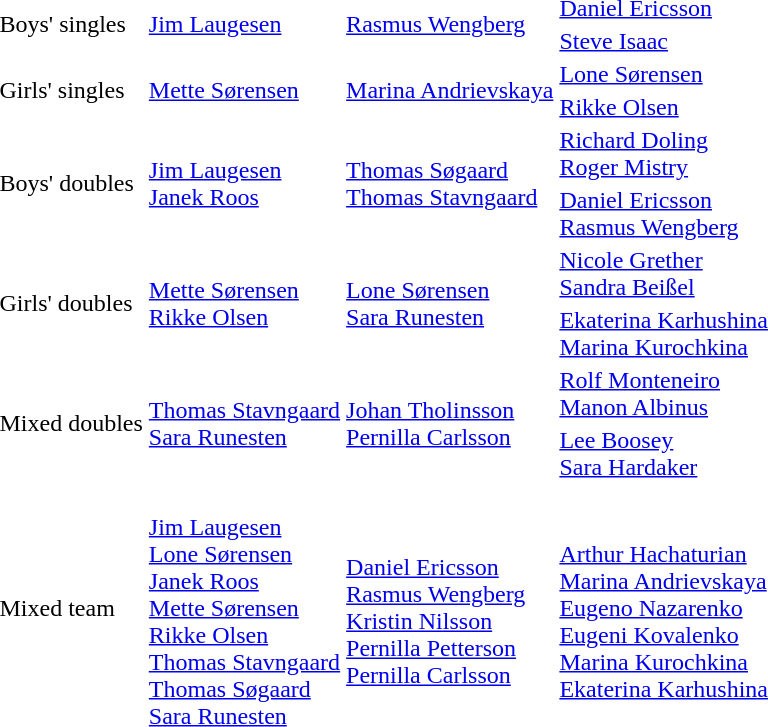<table>
<tr>
<td rowspan=2>Boys' singles</td>
<td rowspan=2> <a href='#'>Jim Laugesen</a></td>
<td rowspan=2> <a href='#'>Rasmus Wengberg</a></td>
<td> <a href='#'>Daniel Ericsson</a></td>
</tr>
<tr>
<td> <a href='#'>Steve Isaac</a></td>
</tr>
<tr>
<td rowspan=2>Girls' singles</td>
<td rowspan=2> <a href='#'>Mette Sørensen</a></td>
<td rowspan=2> <a href='#'>Marina Andrievskaya</a></td>
<td> <a href='#'>Lone Sørensen</a></td>
</tr>
<tr>
<td> <a href='#'>Rikke Olsen</a></td>
</tr>
<tr>
<td rowspan=2>Boys' doubles</td>
<td rowspan=2> <a href='#'>Jim Laugesen</a> <br>  <a href='#'>Janek Roos</a></td>
<td rowspan=2> <a href='#'>Thomas Søgaard</a> <br>  <a href='#'>Thomas Stavngaard</a></td>
<td> <a href='#'>Richard Doling</a> <br>  <a href='#'>Roger Mistry</a></td>
</tr>
<tr>
<td> <a href='#'>Daniel Ericsson</a> <br>  <a href='#'>Rasmus Wengberg</a></td>
</tr>
<tr>
<td rowspan=2>Girls' doubles</td>
<td rowspan=2> <a href='#'>Mette Sørensen</a> <br>  <a href='#'>Rikke Olsen</a></td>
<td rowspan=2> <a href='#'>Lone Sørensen</a> <br>  <a href='#'>Sara Runesten</a></td>
<td> <a href='#'>Nicole Grether</a> <br>  <a href='#'>Sandra Beißel</a></td>
</tr>
<tr>
<td> <a href='#'>Ekaterina Karhushina</a> <br>  <a href='#'>Marina Kurochkina</a></td>
</tr>
<tr>
<td rowspan=2>Mixed doubles</td>
<td rowspan=2> <a href='#'>Thomas Stavngaard</a> <br>  <a href='#'>Sara Runesten</a></td>
<td rowspan=2> <a href='#'>Johan Tholinsson</a> <br>  <a href='#'>Pernilla Carlsson</a></td>
<td> <a href='#'>Rolf Monteneiro</a> <br>  <a href='#'>Manon Albinus</a></td>
</tr>
<tr>
<td> <a href='#'>Lee Boosey</a> <br>  <a href='#'>Sara Hardaker</a></td>
</tr>
<tr>
<td>Mixed team</td>
<td> <br> <a href='#'>Jim Laugesen</a> <br> <a href='#'>Lone Sørensen</a> <br> <a href='#'>Janek Roos</a> <br> <a href='#'>Mette Sørensen</a> <br> <a href='#'>Rikke Olsen</a> <br> <a href='#'>Thomas Stavngaard</a> <br> <a href='#'>Thomas Søgaard</a> <br> <a href='#'>Sara Runesten</a></td>
<td> <br> <a href='#'>Daniel Ericsson</a> <br> <a href='#'>Rasmus Wengberg</a> <br> <a href='#'>Kristin Nilsson</a> <br> <a href='#'>Pernilla Petterson</a> <br> <a href='#'>Pernilla Carlsson</a></td>
<td> <br> <a href='#'>Arthur Hachaturian</a> <br> <a href='#'>Marina Andrievskaya</a> <br> <a href='#'>Eugeno Nazarenko</a> <br> <a href='#'>Eugeni Kovalenko</a> <br> <a href='#'>Marina Kurochkina</a> <br> <a href='#'>Ekaterina Karhushina</a></td>
</tr>
</table>
